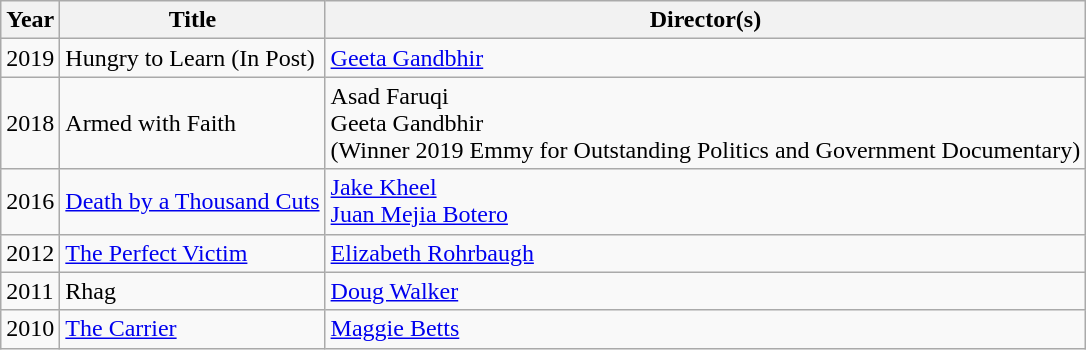<table class="wikitable">
<tr>
<th>Year</th>
<th>Title</th>
<th>Director(s)</th>
</tr>
<tr>
<td>2019</td>
<td>Hungry to Learn (In Post)</td>
<td><a href='#'>Geeta Gandbhir</a></td>
</tr>
<tr>
<td>2018</td>
<td>Armed with Faith</td>
<td>Asad Faruqi<br>Geeta Gandbhir<br>(Winner 2019 Emmy for Outstanding Politics and Government Documentary)</td>
</tr>
<tr>
<td>2016</td>
<td><a href='#'>Death by a Thousand Cuts</a></td>
<td><a href='#'>Jake Kheel</a><br><a href='#'>Juan Mejia Botero</a></td>
</tr>
<tr>
<td>2012</td>
<td><a href='#'>The Perfect Victim</a></td>
<td><a href='#'>Elizabeth Rohrbaugh</a></td>
</tr>
<tr>
<td>2011</td>
<td>Rhag</td>
<td><a href='#'>Doug Walker</a></td>
</tr>
<tr>
<td>2010</td>
<td><a href='#'>The Carrier</a></td>
<td><a href='#'>Maggie Betts</a></td>
</tr>
</table>
